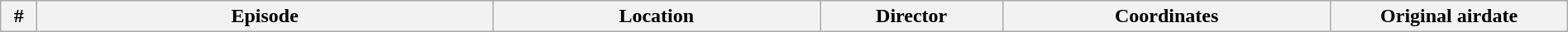<table class="wikitable plainrowheaders" style="width:100%; margin:auto;">
<tr>
<th width="2%">#</th>
<th width="25%">Episode</th>
<th width="18%">Location</th>
<th width="10%">Director</th>
<th width="18%">Coordinates</th>
<th width="13%">Original airdate<br>







</th>
</tr>
</table>
